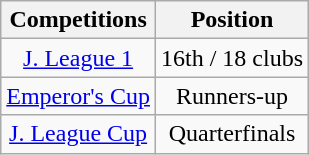<table class="wikitable" style="text-align:center;">
<tr>
<th>Competitions</th>
<th>Position</th>
</tr>
<tr>
<td><a href='#'>J. League 1</a></td>
<td>16th / 18 clubs</td>
</tr>
<tr>
<td><a href='#'>Emperor's Cup</a></td>
<td>Runners-up</td>
</tr>
<tr>
<td><a href='#'>J. League Cup</a></td>
<td>Quarterfinals</td>
</tr>
</table>
